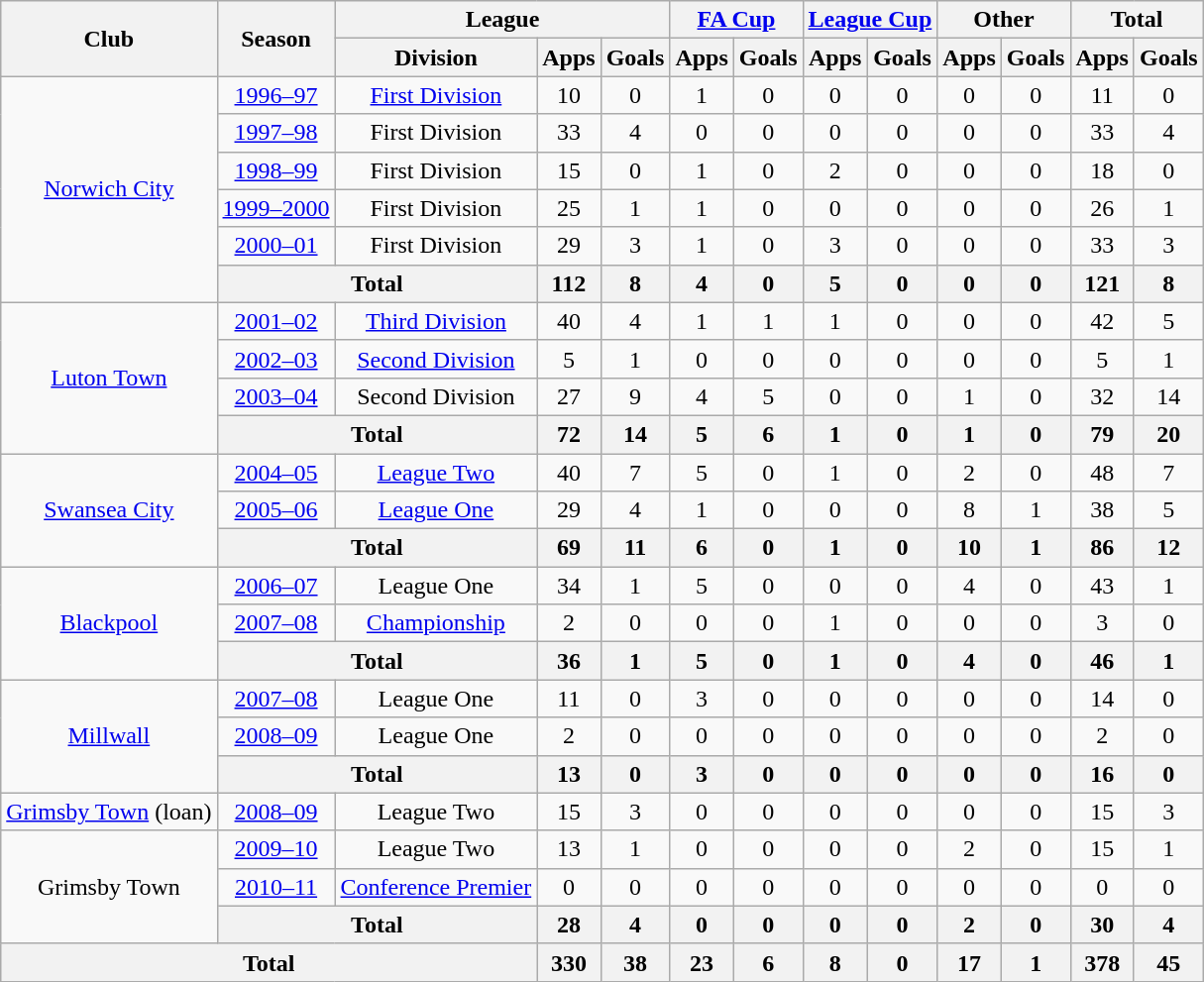<table class="wikitable" style="text-align: center">
<tr>
<th rowspan="2">Club</th>
<th rowspan="2">Season</th>
<th colspan="3">League</th>
<th colspan="2"><a href='#'>FA Cup</a></th>
<th colspan="2"><a href='#'>League Cup</a></th>
<th colspan="2">Other</th>
<th colspan="2">Total</th>
</tr>
<tr>
<th>Division</th>
<th>Apps</th>
<th>Goals</th>
<th>Apps</th>
<th>Goals</th>
<th>Apps</th>
<th>Goals</th>
<th>Apps</th>
<th>Goals</th>
<th>Apps</th>
<th>Goals</th>
</tr>
<tr>
<td rowspan="6"><a href='#'>Norwich City</a></td>
<td><a href='#'>1996–97</a></td>
<td><a href='#'>First Division</a></td>
<td>10</td>
<td>0</td>
<td>1</td>
<td>0</td>
<td>0</td>
<td>0</td>
<td>0</td>
<td>0</td>
<td>11</td>
<td>0</td>
</tr>
<tr>
<td><a href='#'>1997–98</a></td>
<td>First Division</td>
<td>33</td>
<td>4</td>
<td>0</td>
<td>0</td>
<td>0</td>
<td>0</td>
<td>0</td>
<td>0</td>
<td>33</td>
<td>4</td>
</tr>
<tr>
<td><a href='#'>1998–99</a></td>
<td>First Division</td>
<td>15</td>
<td>0</td>
<td>1</td>
<td>0</td>
<td>2</td>
<td>0</td>
<td>0</td>
<td>0</td>
<td>18</td>
<td>0</td>
</tr>
<tr>
<td><a href='#'>1999–2000</a></td>
<td>First Division</td>
<td>25</td>
<td>1</td>
<td>1</td>
<td>0</td>
<td>0</td>
<td>0</td>
<td>0</td>
<td>0</td>
<td>26</td>
<td>1</td>
</tr>
<tr>
<td><a href='#'>2000–01</a></td>
<td>First Division</td>
<td>29</td>
<td>3</td>
<td>1</td>
<td>0</td>
<td>3</td>
<td>0</td>
<td>0</td>
<td>0</td>
<td>33</td>
<td>3</td>
</tr>
<tr>
<th colspan="2">Total</th>
<th>112</th>
<th>8</th>
<th>4</th>
<th>0</th>
<th>5</th>
<th>0</th>
<th>0</th>
<th>0</th>
<th>121</th>
<th>8</th>
</tr>
<tr>
<td rowspan="4"><a href='#'>Luton Town</a></td>
<td><a href='#'>2001–02</a></td>
<td><a href='#'>Third Division</a></td>
<td>40</td>
<td>4</td>
<td>1</td>
<td>1</td>
<td>1</td>
<td>0</td>
<td>0</td>
<td>0</td>
<td>42</td>
<td>5</td>
</tr>
<tr>
<td><a href='#'>2002–03</a></td>
<td><a href='#'>Second Division</a></td>
<td>5</td>
<td>1</td>
<td>0</td>
<td>0</td>
<td>0</td>
<td>0</td>
<td>0</td>
<td>0</td>
<td>5</td>
<td>1</td>
</tr>
<tr>
<td><a href='#'>2003–04</a></td>
<td>Second Division</td>
<td>27</td>
<td>9</td>
<td>4</td>
<td>5</td>
<td>0</td>
<td>0</td>
<td>1</td>
<td>0</td>
<td>32</td>
<td>14</td>
</tr>
<tr>
<th colspan="2">Total</th>
<th>72</th>
<th>14</th>
<th>5</th>
<th>6</th>
<th>1</th>
<th>0</th>
<th>1</th>
<th>0</th>
<th>79</th>
<th>20</th>
</tr>
<tr>
<td rowspan="3"><a href='#'>Swansea City</a></td>
<td><a href='#'>2004–05</a></td>
<td><a href='#'>League Two</a></td>
<td>40</td>
<td>7</td>
<td>5</td>
<td>0</td>
<td>1</td>
<td>0</td>
<td>2</td>
<td>0</td>
<td>48</td>
<td>7</td>
</tr>
<tr>
<td><a href='#'>2005–06</a></td>
<td><a href='#'>League One</a></td>
<td>29</td>
<td>4</td>
<td>1</td>
<td>0</td>
<td>0</td>
<td>0</td>
<td>8</td>
<td>1</td>
<td>38</td>
<td>5</td>
</tr>
<tr>
<th colspan="2">Total</th>
<th>69</th>
<th>11</th>
<th>6</th>
<th>0</th>
<th>1</th>
<th>0</th>
<th>10</th>
<th>1</th>
<th>86</th>
<th>12</th>
</tr>
<tr>
<td rowspan="3"><a href='#'>Blackpool</a></td>
<td><a href='#'>2006–07</a></td>
<td>League One</td>
<td>34</td>
<td>1</td>
<td>5</td>
<td>0</td>
<td>0</td>
<td>0</td>
<td>4</td>
<td>0</td>
<td>43</td>
<td>1</td>
</tr>
<tr>
<td><a href='#'>2007–08</a></td>
<td><a href='#'>Championship</a></td>
<td>2</td>
<td>0</td>
<td>0</td>
<td>0</td>
<td>1</td>
<td>0</td>
<td>0</td>
<td>0</td>
<td>3</td>
<td>0</td>
</tr>
<tr>
<th colspan="2">Total</th>
<th>36</th>
<th>1</th>
<th>5</th>
<th>0</th>
<th>1</th>
<th>0</th>
<th>4</th>
<th>0</th>
<th>46</th>
<th>1</th>
</tr>
<tr>
<td rowspan="3"><a href='#'>Millwall</a></td>
<td><a href='#'>2007–08</a></td>
<td>League One</td>
<td>11</td>
<td>0</td>
<td>3</td>
<td>0</td>
<td>0</td>
<td>0</td>
<td>0</td>
<td>0</td>
<td>14</td>
<td>0</td>
</tr>
<tr>
<td><a href='#'>2008–09</a></td>
<td>League One</td>
<td>2</td>
<td>0</td>
<td>0</td>
<td>0</td>
<td>0</td>
<td>0</td>
<td>0</td>
<td>0</td>
<td>2</td>
<td>0</td>
</tr>
<tr>
<th colspan="2">Total</th>
<th>13</th>
<th>0</th>
<th>3</th>
<th>0</th>
<th>0</th>
<th>0</th>
<th>0</th>
<th>0</th>
<th>16</th>
<th>0</th>
</tr>
<tr>
<td><a href='#'>Grimsby Town</a> (loan)</td>
<td><a href='#'>2008–09</a></td>
<td>League Two</td>
<td>15</td>
<td>3</td>
<td>0</td>
<td>0</td>
<td>0</td>
<td>0</td>
<td>0</td>
<td>0</td>
<td>15</td>
<td>3</td>
</tr>
<tr>
<td rowspan="3">Grimsby Town</td>
<td><a href='#'>2009–10</a></td>
<td>League Two</td>
<td>13</td>
<td>1</td>
<td>0</td>
<td>0</td>
<td>0</td>
<td>0</td>
<td>2</td>
<td>0</td>
<td>15</td>
<td>1</td>
</tr>
<tr>
<td><a href='#'>2010–11</a></td>
<td><a href='#'>Conference Premier</a></td>
<td>0</td>
<td>0</td>
<td>0</td>
<td>0</td>
<td>0</td>
<td>0</td>
<td>0</td>
<td>0</td>
<td>0</td>
<td>0</td>
</tr>
<tr>
<th colspan="2">Total</th>
<th>28</th>
<th>4</th>
<th>0</th>
<th>0</th>
<th>0</th>
<th>0</th>
<th>2</th>
<th>0</th>
<th>30</th>
<th>4</th>
</tr>
<tr>
<th colspan="3">Total</th>
<th>330</th>
<th>38</th>
<th>23</th>
<th>6</th>
<th>8</th>
<th>0</th>
<th>17</th>
<th>1</th>
<th>378</th>
<th>45</th>
</tr>
</table>
